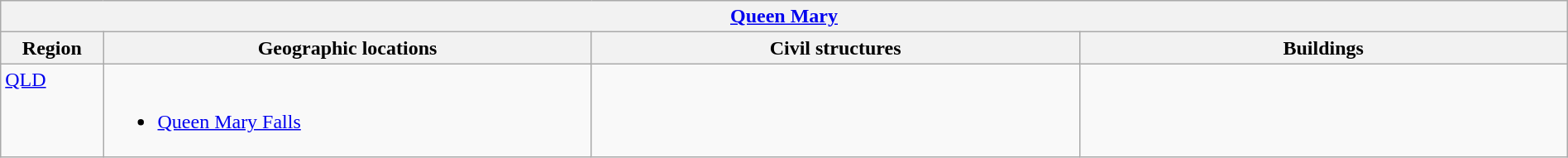<table class="wikitable" width="100%">
<tr>
<th colspan="4"> <a href='#'>Queen Mary</a></th>
</tr>
<tr>
<th width="5%">Region</th>
<th width="23.75%">Geographic locations</th>
<th width="23.75%">Civil structures</th>
<th width="23.75%">Buildings</th>
</tr>
<tr>
<td align=left valign=top> <a href='#'>QLD</a></td>
<td><br><ul><li><a href='#'>Queen Mary Falls</a></li></ul></td>
<td></td>
<td></td>
</tr>
</table>
